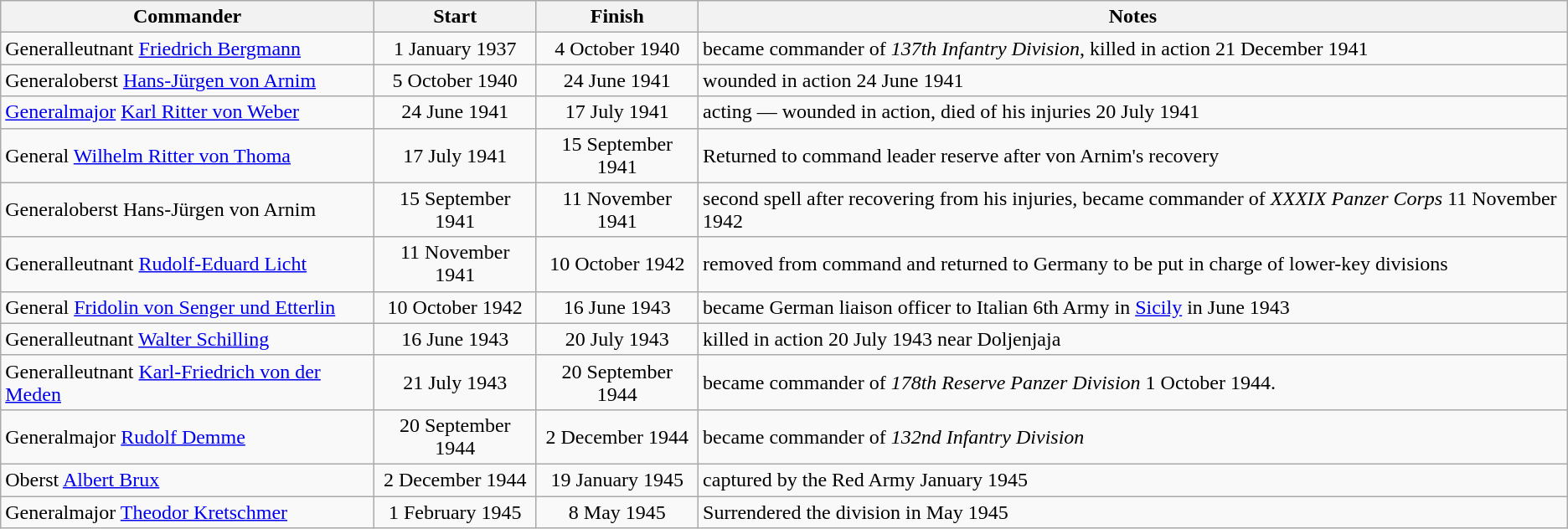<table class="wikitable">
<tr>
<th>Commander</th>
<th>Start</th>
<th>Finish</th>
<th>Notes</th>
</tr>
<tr align="center">
<td align="left">Generalleutnant <a href='#'>Friedrich Bergmann</a></td>
<td>1 January 1937</td>
<td>4 October 1940</td>
<td align="left">became commander of <em>137th Infantry Division</em>, killed in action 21 December  1941</td>
</tr>
<tr align="center">
<td align="left">Generaloberst <a href='#'>Hans-Jürgen von Arnim</a></td>
<td>5 October 1940</td>
<td>24 June 1941</td>
<td align="left">wounded in action 24 June 1941</td>
</tr>
<tr align="center">
<td align="left"><a href='#'>Generalmajor</a> <a href='#'>Karl Ritter von Weber</a></td>
<td>24 June 1941</td>
<td>17 July 1941</td>
<td align="left">acting — wounded in action, died of his injuries 20 July 1941</td>
</tr>
<tr align="center">
<td align="left">General <a href='#'>Wilhelm Ritter von Thoma</a></td>
<td>17 July 1941</td>
<td>15 September 1941</td>
<td align="left">Returned to command leader reserve after von Arnim's recovery</td>
</tr>
<tr align="center">
<td align="left">Generaloberst Hans-Jürgen von Arnim</td>
<td>15 September 1941</td>
<td>11 November 1941</td>
<td align="left">second spell after recovering from his injuries, became commander of <em>XXXIX Panzer Corps</em> 11 November 1942</td>
</tr>
<tr align="center">
<td align="left">Generalleutnant <a href='#'>Rudolf-Eduard Licht</a></td>
<td>11 November 1941</td>
<td>10 October 1942</td>
<td align="left">removed from command and returned to Germany to be put in charge of lower-key divisions</td>
</tr>
<tr align="center">
<td align="left">General <a href='#'>Fridolin von Senger und Etterlin</a></td>
<td>10 October 1942</td>
<td>16 June 1943</td>
<td align="left">became German liaison officer to Italian 6th Army in <a href='#'>Sicily</a> in June 1943</td>
</tr>
<tr align="center">
<td align="left">Generalleutnant <a href='#'>Walter Schilling</a></td>
<td>16 June 1943</td>
<td>20 July 1943</td>
<td align="left">killed in action 20 July 1943 near Doljenjaja</td>
</tr>
<tr align="center">
<td align="left">Generalleutnant <a href='#'>Karl-Friedrich von der Meden</a></td>
<td>21 July 1943</td>
<td>20 September 1944</td>
<td align="left">became commander of <em>178th Reserve Panzer Division</em> 1 October 1944.</td>
</tr>
<tr align="center">
<td align="left">Generalmajor <a href='#'>Rudolf Demme</a></td>
<td>20 September 1944</td>
<td>2 December 1944</td>
<td align="left">became commander of <em>132nd Infantry Division</em></td>
</tr>
<tr align="center">
<td align="left">Oberst <a href='#'>Albert Brux</a></td>
<td>2 December 1944</td>
<td>19 January 1945</td>
<td align="left">captured by the Red Army January 1945</td>
</tr>
<tr align="center">
<td align="left">Generalmajor <a href='#'>Theodor Kretschmer</a></td>
<td>1 February 1945</td>
<td>8 May 1945</td>
<td align="left">Surrendered the division in May 1945</td>
</tr>
</table>
